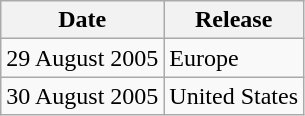<table class="wikitable">
<tr>
<th>Date</th>
<th>Release</th>
</tr>
<tr>
<td style="text-align:center;">29 August 2005</td>
<td>Europe</td>
</tr>
<tr>
<td style="text-align:center;">30 August 2005</td>
<td>United States</td>
</tr>
</table>
